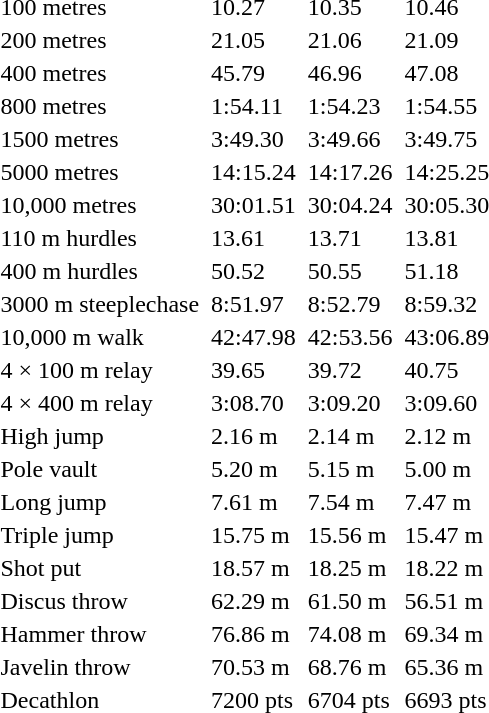<table>
<tr>
<td>100 metres</td>
<td></td>
<td>10.27</td>
<td></td>
<td>10.35</td>
<td></td>
<td>10.46</td>
</tr>
<tr>
<td>200 metres</td>
<td></td>
<td>21.05</td>
<td></td>
<td>21.06</td>
<td></td>
<td>21.09 </td>
</tr>
<tr>
<td>400 metres</td>
<td></td>
<td>45.79  </td>
<td></td>
<td>46.96</td>
<td></td>
<td>47.08</td>
</tr>
<tr>
<td>800 metres</td>
<td></td>
<td>1:54.11</td>
<td></td>
<td>1:54.23</td>
<td></td>
<td>1:54.55</td>
</tr>
<tr>
<td>1500 metres</td>
<td></td>
<td>3:49.30</td>
<td></td>
<td>3:49.66</td>
<td></td>
<td>3:49.75</td>
</tr>
<tr>
<td>5000 metres</td>
<td></td>
<td>14:15.24 </td>
<td></td>
<td>14:17.26</td>
<td></td>
<td>14:25.25 </td>
</tr>
<tr>
<td>10,000 metres</td>
<td></td>
<td>30:01.51 </td>
<td></td>
<td>30:04.24</td>
<td></td>
<td>30:05.30 </td>
</tr>
<tr>
<td>110 m hurdles</td>
<td></td>
<td>13.61 </td>
<td></td>
<td>13.71</td>
<td></td>
<td>13.81</td>
</tr>
<tr>
<td>400 m hurdles</td>
<td></td>
<td>50.52</td>
<td></td>
<td>50.55</td>
<td></td>
<td>51.18 </td>
</tr>
<tr>
<td>3000 m steeplechase</td>
<td></td>
<td>8:51.97</td>
<td></td>
<td>8:52.79</td>
<td></td>
<td>8:59.32 </td>
</tr>
<tr>
<td>10,000 m walk</td>
<td></td>
<td>42:47.98</td>
<td></td>
<td>42:53.56</td>
<td></td>
<td>43:06.89</td>
</tr>
<tr>
<td>4 × 100 m relay</td>
<td></td>
<td>39.65</td>
<td></td>
<td>39.72</td>
<td></td>
<td>40.75</td>
</tr>
<tr>
<td>4 × 400 m relay</td>
<td></td>
<td>3:08.70</td>
<td></td>
<td>3:09.20</td>
<td></td>
<td>3:09.60</td>
</tr>
<tr>
<td>High jump</td>
<td></td>
<td>2.16 m </td>
<td></td>
<td>2.14 m</td>
<td></td>
<td>2.12 m</td>
</tr>
<tr>
<td>Pole vault</td>
<td></td>
<td>5.20 m </td>
<td></td>
<td>5.15 m</td>
<td></td>
<td>5.00 m</td>
</tr>
<tr>
<td>Long jump</td>
<td></td>
<td>7.61 m</td>
<td></td>
<td>7.54 m</td>
<td></td>
<td>7.47 m</td>
</tr>
<tr>
<td>Triple jump</td>
<td></td>
<td>15.75 m</td>
<td></td>
<td>15.56 m </td>
<td></td>
<td>15.47 m</td>
</tr>
<tr>
<td>Shot put</td>
<td></td>
<td>18.57 m </td>
<td></td>
<td>18.25 m</td>
<td></td>
<td>18.22 m </td>
</tr>
<tr>
<td>Discus throw</td>
<td></td>
<td>62.29 m </td>
<td></td>
<td>61.50 m</td>
<td></td>
<td>56.51 m</td>
</tr>
<tr>
<td>Hammer throw</td>
<td></td>
<td>76.86 m </td>
<td></td>
<td>74.08 m </td>
<td></td>
<td>69.34 m</td>
</tr>
<tr>
<td>Javelin throw</td>
<td></td>
<td>70.53 m</td>
<td></td>
<td>68.76 m</td>
<td></td>
<td>65.36 m</td>
</tr>
<tr>
<td>Decathlon</td>
<td></td>
<td>7200 pts </td>
<td></td>
<td>6704 pts </td>
<td></td>
<td>6693 pts</td>
</tr>
</table>
